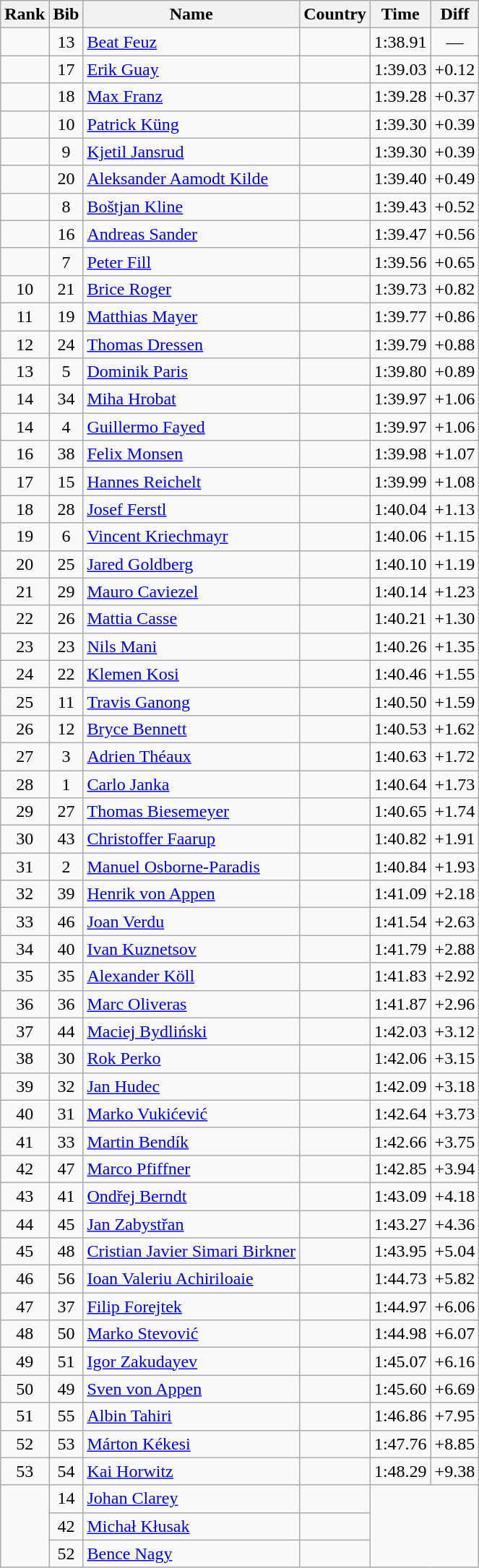<table class="wikitable sortable" style="text-align:center">
<tr>
<th>Rank</th>
<th>Bib</th>
<th>Name</th>
<th>Country</th>
<th>Time</th>
<th>Diff</th>
</tr>
<tr>
<td></td>
<td>13</td>
<td align=left><a href='#'>Beat Feuz</a></td>
<td align=left> </td>
<td>1:38.91</td>
<td>—</td>
</tr>
<tr>
<td></td>
<td>17</td>
<td align=left><a href='#'>Erik Guay</a></td>
<td align=left></td>
<td>1:39.03</td>
<td>+0.12</td>
</tr>
<tr>
<td></td>
<td>18</td>
<td align=left><a href='#'>Max Franz</a></td>
<td align=left></td>
<td>1:39.28</td>
<td>+0.37</td>
</tr>
<tr>
<td></td>
<td>10</td>
<td align=left><a href='#'>Patrick Küng</a></td>
<td align=left> </td>
<td>1:39.30</td>
<td>+0.39</td>
</tr>
<tr>
<td></td>
<td>9</td>
<td align=left><a href='#'>Kjetil Jansrud</a></td>
<td align=left></td>
<td>1:39.30</td>
<td>+0.39</td>
</tr>
<tr>
<td></td>
<td>20</td>
<td align=left><a href='#'>Aleksander Aamodt Kilde</a></td>
<td align=left></td>
<td>1:39.40</td>
<td>+0.49</td>
</tr>
<tr>
<td></td>
<td>8</td>
<td align=left><a href='#'>Boštjan Kline</a></td>
<td align=left></td>
<td>1:39.43</td>
<td>+0.52</td>
</tr>
<tr>
<td></td>
<td>16</td>
<td align=left><a href='#'>Andreas Sander</a></td>
<td align=left></td>
<td>1:39.47</td>
<td>+0.56</td>
</tr>
<tr>
<td></td>
<td>7</td>
<td align=left><a href='#'>Peter Fill</a></td>
<td align=left></td>
<td>1:39.56</td>
<td>+0.65</td>
</tr>
<tr>
<td>10</td>
<td>21</td>
<td align=left><a href='#'>Brice Roger</a></td>
<td align=left></td>
<td>1:39.73</td>
<td>+0.82</td>
</tr>
<tr>
<td>11</td>
<td>19</td>
<td align=left><a href='#'>Matthias Mayer</a></td>
<td align=left></td>
<td>1:39.77</td>
<td>+0.86</td>
</tr>
<tr>
<td>12</td>
<td>24</td>
<td align=left><a href='#'>Thomas Dressen</a></td>
<td align=left></td>
<td>1:39.79</td>
<td>+0.88</td>
</tr>
<tr>
<td>13</td>
<td>5</td>
<td align=left><a href='#'>Dominik Paris</a></td>
<td align=left></td>
<td>1:39.80</td>
<td>+0.89</td>
</tr>
<tr>
<td>14</td>
<td>34</td>
<td align=left><a href='#'>Miha Hrobat</a></td>
<td align=left></td>
<td>1:39.97</td>
<td>+1.06</td>
</tr>
<tr>
<td>14</td>
<td>4</td>
<td align=left><a href='#'>Guillermo Fayed</a></td>
<td align=left></td>
<td>1:39.97</td>
<td>+1.06</td>
</tr>
<tr>
<td>16</td>
<td>38</td>
<td align=left><a href='#'>Felix Monsen</a></td>
<td align=left></td>
<td>1:39.98</td>
<td>+1.07</td>
</tr>
<tr>
<td>17</td>
<td>15</td>
<td align=left><a href='#'>Hannes Reichelt</a></td>
<td align=left></td>
<td>1:39.99</td>
<td>+1.08</td>
</tr>
<tr>
<td>18</td>
<td>28</td>
<td align=left><a href='#'>Josef Ferstl</a></td>
<td align=left></td>
<td>1:40.04</td>
<td>+1.13</td>
</tr>
<tr>
<td>19</td>
<td>6</td>
<td align=left><a href='#'>Vincent Kriechmayr</a></td>
<td align=left></td>
<td>1:40.06</td>
<td>+1.15</td>
</tr>
<tr>
<td>20</td>
<td>25</td>
<td align=left><a href='#'>Jared Goldberg</a></td>
<td align=left></td>
<td>1:40.10</td>
<td>+1.19</td>
</tr>
<tr>
<td>21</td>
<td>29</td>
<td align=left><a href='#'>Mauro Caviezel</a></td>
<td align=left> </td>
<td>1:40.14</td>
<td>+1.23</td>
</tr>
<tr>
<td>22</td>
<td>26</td>
<td align=left><a href='#'>Mattia Casse</a></td>
<td align=left></td>
<td>1:40.21</td>
<td>+1.30</td>
</tr>
<tr>
<td>23</td>
<td>23</td>
<td align=left><a href='#'>Nils Mani</a></td>
<td align=left> </td>
<td>1:40.26</td>
<td>+1.35</td>
</tr>
<tr>
<td>24</td>
<td>22</td>
<td align=left><a href='#'>Klemen Kosi</a></td>
<td align=left></td>
<td>1:40.46</td>
<td>+1.55</td>
</tr>
<tr>
<td>25</td>
<td>11</td>
<td align=left><a href='#'>Travis Ganong</a></td>
<td align=left></td>
<td>1:40.50</td>
<td>+1.59</td>
</tr>
<tr>
<td>26</td>
<td>12</td>
<td align=left><a href='#'>Bryce Bennett</a></td>
<td align=left></td>
<td>1:40.53</td>
<td>+1.62</td>
</tr>
<tr>
<td>27</td>
<td>3</td>
<td align=left><a href='#'>Adrien Théaux</a></td>
<td align=left></td>
<td>1:40.63</td>
<td>+1.72</td>
</tr>
<tr>
<td>28</td>
<td>1</td>
<td align=left><a href='#'>Carlo Janka</a></td>
<td align=left> </td>
<td>1:40.64</td>
<td>+1.73</td>
</tr>
<tr>
<td>29</td>
<td>27</td>
<td align=left><a href='#'>Thomas Biesemeyer</a></td>
<td align=left></td>
<td>1:40.65</td>
<td>+1.74</td>
</tr>
<tr>
<td>30</td>
<td>43</td>
<td align=left><a href='#'>Christoffer Faarup</a></td>
<td align=left></td>
<td>1:40.82</td>
<td>+1.91</td>
</tr>
<tr>
<td>31</td>
<td>2</td>
<td align=left><a href='#'>Manuel Osborne-Paradis</a></td>
<td align=left></td>
<td>1:40.84</td>
<td>+1.93</td>
</tr>
<tr>
<td>32</td>
<td>39</td>
<td align=left><a href='#'>Henrik von Appen</a></td>
<td align=left></td>
<td>1:41.09</td>
<td>+2.18</td>
</tr>
<tr>
<td>33</td>
<td>46</td>
<td align=left><a href='#'>Joan Verdu</a></td>
<td align=left></td>
<td>1:41.54</td>
<td>+2.63</td>
</tr>
<tr>
<td>34</td>
<td>40</td>
<td align=left><a href='#'>Ivan Kuznetsov</a></td>
<td align=left></td>
<td>1:41.79</td>
<td>+2.88</td>
</tr>
<tr>
<td>35</td>
<td>35</td>
<td align=left><a href='#'>Alexander Köll</a></td>
<td align=left></td>
<td>1:41.83</td>
<td>+2.92</td>
</tr>
<tr>
<td>36</td>
<td>36</td>
<td align=left><a href='#'>Marc Oliveras</a></td>
<td align=left></td>
<td>1:41.87</td>
<td>+2.96</td>
</tr>
<tr>
<td>37</td>
<td>44</td>
<td align=left><a href='#'>Maciej Bydliński</a></td>
<td align=left></td>
<td>1:42.03</td>
<td>+3.12</td>
</tr>
<tr>
<td>38</td>
<td>30</td>
<td align=left><a href='#'>Rok Perko</a></td>
<td align=left></td>
<td>1:42.06</td>
<td>+3.15</td>
</tr>
<tr>
<td>39</td>
<td>32</td>
<td align=left><a href='#'>Jan Hudec</a></td>
<td align=left></td>
<td>1:42.09</td>
<td>+3.18</td>
</tr>
<tr>
<td>40</td>
<td>31</td>
<td align=left><a href='#'>Marko Vukićević</a></td>
<td align=left></td>
<td>1:42.64</td>
<td>+3.73</td>
</tr>
<tr>
<td>41</td>
<td>33</td>
<td align=left><a href='#'>Martin Bendík</a></td>
<td align=left></td>
<td>1:42.66</td>
<td>+3.75</td>
</tr>
<tr>
<td>42</td>
<td>47</td>
<td align=left><a href='#'>Marco Pfiffner</a></td>
<td align=left></td>
<td>1:42.85</td>
<td>+3.94</td>
</tr>
<tr>
<td>43</td>
<td>41</td>
<td align=left><a href='#'>Ondřej Berndt</a></td>
<td align=left></td>
<td>1:43.09</td>
<td>+4.18</td>
</tr>
<tr>
<td>44</td>
<td>45</td>
<td align=left><a href='#'>Jan Zabystřan</a></td>
<td align=left></td>
<td>1:43.27</td>
<td>+4.36</td>
</tr>
<tr>
<td>45</td>
<td>48</td>
<td align=left><a href='#'>Cristian Javier Simari Birkner</a></td>
<td align=left></td>
<td>1:43.95</td>
<td>+5.04</td>
</tr>
<tr>
<td>46</td>
<td>56</td>
<td align=left><a href='#'>Ioan Valeriu Achiriloaie</a></td>
<td align=left></td>
<td>1:44.73</td>
<td>+5.82</td>
</tr>
<tr>
<td>47</td>
<td>37</td>
<td align=left><a href='#'>Filip Forejtek</a></td>
<td align=left></td>
<td>1:44.97</td>
<td>+6.06</td>
</tr>
<tr>
<td>48</td>
<td>50</td>
<td align=left><a href='#'>Marko Stevović</a></td>
<td align=left></td>
<td>1:44.98</td>
<td>+6.07</td>
</tr>
<tr>
<td>49</td>
<td>51</td>
<td align=left><a href='#'>Igor Zakudayev</a></td>
<td align=left></td>
<td>1:45.07</td>
<td>+6.16</td>
</tr>
<tr>
<td>50</td>
<td>49</td>
<td align=left><a href='#'>Sven von Appen</a></td>
<td align=left></td>
<td>1:45.60</td>
<td>+6.69</td>
</tr>
<tr>
<td>51</td>
<td>55</td>
<td align=left><a href='#'>Albin Tahiri</a></td>
<td align=left></td>
<td>1:46.86</td>
<td>+7.95</td>
</tr>
<tr>
<td>52</td>
<td>53</td>
<td align=left><a href='#'>Márton Kékesi</a></td>
<td align=left></td>
<td>1:47.76</td>
<td>+8.85</td>
</tr>
<tr>
<td>53</td>
<td>54</td>
<td align=left><a href='#'>Kai Horwitz</a></td>
<td align=left></td>
<td>1:48.29</td>
<td>+9.38</td>
</tr>
<tr>
<td rowspan=3></td>
<td>14</td>
<td align=left><a href='#'>Johan Clarey</a></td>
<td align=left></td>
<td rowspan=3 colspan=2></td>
</tr>
<tr>
<td>42</td>
<td align=left><a href='#'>Michał Kłusak</a></td>
<td align=left></td>
</tr>
<tr>
<td>52</td>
<td align=left><a href='#'>Bence Nagy</a></td>
<td align=left></td>
</tr>
</table>
